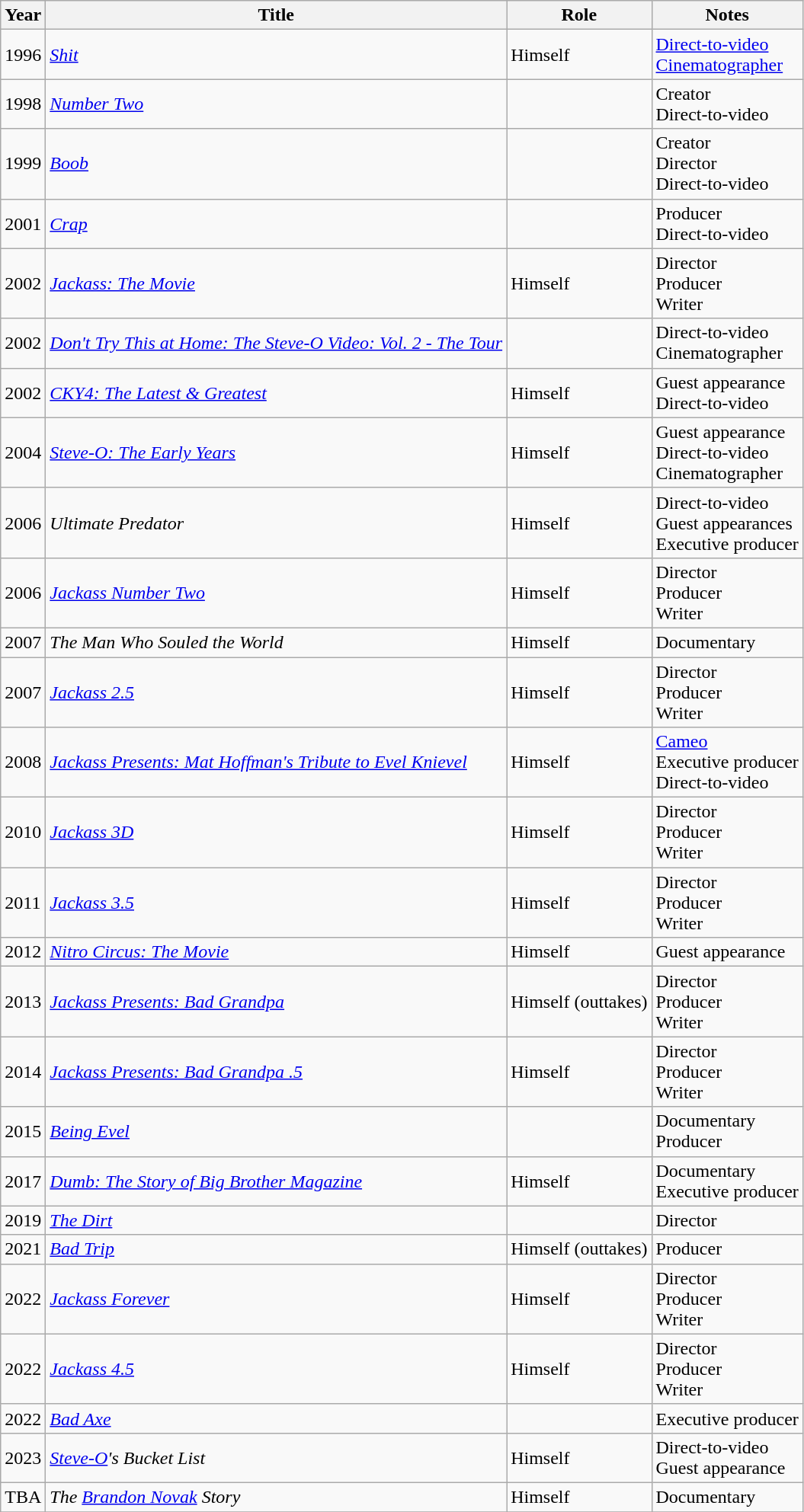<table class="wikitable sortable">
<tr>
<th>Year</th>
<th>Title</th>
<th>Role</th>
<th class="unsortable">Notes</th>
</tr>
<tr>
<td>1996</td>
<td><em><a href='#'>Shit</a></em></td>
<td>Himself</td>
<td><a href='#'>Direct-to-video</a><br><a href='#'>Cinematographer</a></td>
</tr>
<tr>
<td>1998</td>
<td><em><a href='#'>Number Two</a></em></td>
<td></td>
<td>Creator<br>Direct-to-video</td>
</tr>
<tr>
<td>1999</td>
<td><em><a href='#'>Boob</a></em></td>
<td></td>
<td>Creator<br>Director<br>Direct-to-video</td>
</tr>
<tr>
<td>2001</td>
<td><em><a href='#'>Crap</a></em></td>
<td></td>
<td>Producer<br>Direct-to-video</td>
</tr>
<tr>
<td>2002</td>
<td><em><a href='#'>Jackass: The Movie</a></em></td>
<td>Himself</td>
<td>Director<br>Producer<br>Writer</td>
</tr>
<tr>
<td>2002</td>
<td><em><a href='#'>Don't Try This at Home: The Steve-O Video: Vol. 2 - The Tour</a></em></td>
<td></td>
<td>Direct-to-video<br>Cinematographer</td>
</tr>
<tr>
<td>2002</td>
<td><em><a href='#'>CKY4: The Latest & Greatest</a></em></td>
<td>Himself</td>
<td>Guest appearance<br>Direct-to-video</td>
</tr>
<tr>
<td>2004</td>
<td><em><a href='#'>Steve-O: The Early Years</a></em></td>
<td>Himself</td>
<td>Guest appearance<br>Direct-to-video<br>Cinematographer</td>
</tr>
<tr>
<td>2006</td>
<td><em>Ultimate Predator</em></td>
<td>Himself</td>
<td>Direct-to-video<br>Guest appearances<br>Executive producer</td>
</tr>
<tr>
<td>2006</td>
<td><em><a href='#'>Jackass Number Two</a></em></td>
<td>Himself</td>
<td>Director<br>Producer<br>Writer</td>
</tr>
<tr>
<td>2007</td>
<td><em>The Man Who Souled the World</em></td>
<td>Himself</td>
<td>Documentary</td>
</tr>
<tr>
<td>2007</td>
<td><em><a href='#'>Jackass 2.5</a></em></td>
<td>Himself</td>
<td>Director<br>Producer<br>Writer</td>
</tr>
<tr>
<td>2008</td>
<td><em><a href='#'>Jackass Presents: Mat Hoffman's Tribute to Evel Knievel</a></em></td>
<td>Himself</td>
<td><a href='#'>Cameo</a><br>Executive producer<br>Direct-to-video</td>
</tr>
<tr>
<td>2010</td>
<td><em><a href='#'>Jackass 3D</a></em></td>
<td>Himself</td>
<td>Director<br>Producer<br>Writer</td>
</tr>
<tr>
<td>2011</td>
<td><em><a href='#'>Jackass 3.5</a></em></td>
<td>Himself</td>
<td>Director<br>Producer<br>Writer</td>
</tr>
<tr>
<td>2012</td>
<td><em><a href='#'>Nitro Circus: The Movie</a></em></td>
<td>Himself</td>
<td>Guest appearance</td>
</tr>
<tr>
<td>2013</td>
<td><em><a href='#'>Jackass Presents: Bad Grandpa</a></em></td>
<td>Himself (outtakes)</td>
<td>Director<br>Producer<br>Writer</td>
</tr>
<tr>
<td>2014</td>
<td><em><a href='#'>Jackass Presents: Bad Grandpa .5</a></em></td>
<td>Himself</td>
<td>Director<br>Producer<br>Writer</td>
</tr>
<tr>
<td>2015</td>
<td><em><a href='#'>Being Evel</a></em></td>
<td></td>
<td>Documentary<br>Producer</td>
</tr>
<tr>
<td>2017</td>
<td><em><a href='#'>Dumb: The Story of Big Brother Magazine</a></em></td>
<td>Himself</td>
<td>Documentary<br>Executive producer</td>
</tr>
<tr>
<td>2019</td>
<td><em><a href='#'>The Dirt</a></em></td>
<td></td>
<td>Director</td>
</tr>
<tr>
<td>2021</td>
<td><em><a href='#'>Bad Trip</a></em></td>
<td>Himself (outtakes)</td>
<td>Producer</td>
</tr>
<tr>
<td>2022</td>
<td><em><a href='#'>Jackass Forever</a></em></td>
<td>Himself</td>
<td>Director<br>Producer<br>Writer</td>
</tr>
<tr>
<td>2022</td>
<td><em><a href='#'>Jackass 4.5</a></em></td>
<td>Himself</td>
<td>Director<br>Producer<br>Writer</td>
</tr>
<tr>
<td>2022</td>
<td><em><a href='#'>Bad Axe</a></em></td>
<td></td>
<td>Executive producer</td>
</tr>
<tr>
<td>2023</td>
<td><em><a href='#'>Steve-O</a>'s Bucket List</em></td>
<td>Himself</td>
<td>Direct-to-video<br>Guest appearance</td>
</tr>
<tr>
<td>TBA</td>
<td><em>The <a href='#'>Brandon Novak</a> Story</em></td>
<td>Himself</td>
<td>Documentary</td>
</tr>
<tr>
</tr>
</table>
